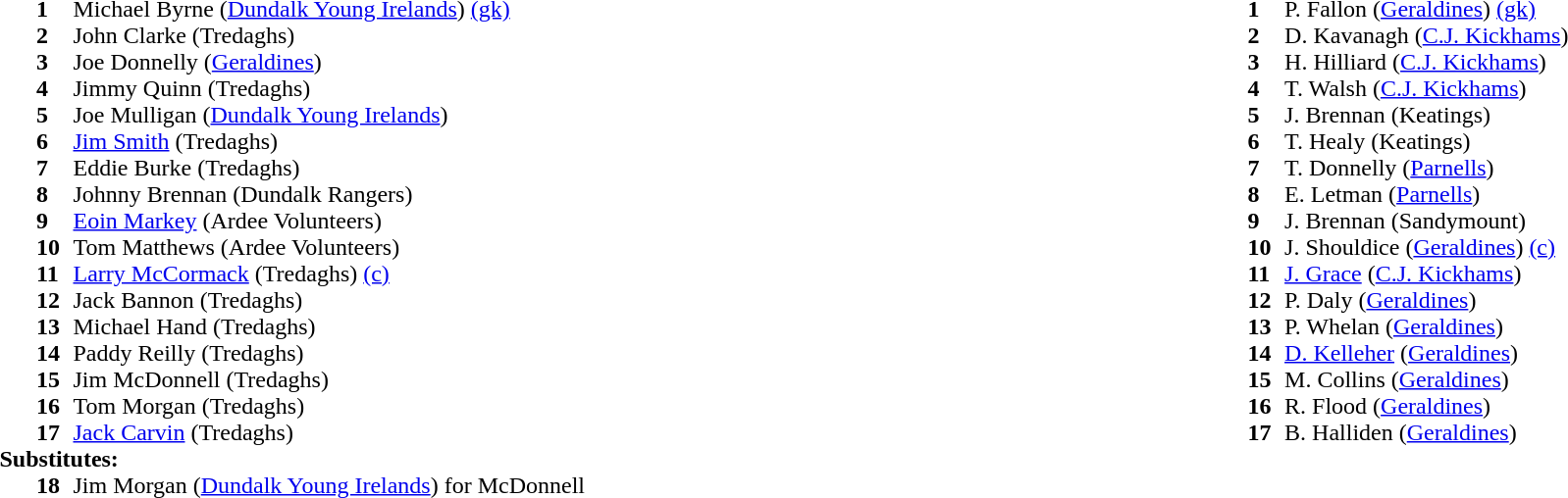<table style="width:100%;">
<tr>
<td style="vertical-align:top; width:50%"><br><table cellspacing="0" cellpadding="0">
<tr>
<th width="25"></th>
<th width="25"></th>
</tr>
<tr>
<td></td>
<td><strong>1</strong></td>
<td>Michael Byrne (<a href='#'>Dundalk Young Irelands</a>) <a href='#'>(gk)</a></td>
</tr>
<tr>
<td></td>
<td><strong>2</strong></td>
<td>John Clarke (Tredaghs)</td>
</tr>
<tr>
<td></td>
<td><strong>3</strong></td>
<td>Joe Donnelly (<a href='#'>Geraldines</a>)</td>
</tr>
<tr>
<td></td>
<td><strong>4</strong></td>
<td>Jimmy Quinn (Tredaghs)</td>
</tr>
<tr>
<td></td>
<td><strong>5</strong></td>
<td>Joe Mulligan (<a href='#'>Dundalk Young Irelands</a>)</td>
</tr>
<tr>
<td></td>
<td><strong>6</strong></td>
<td><a href='#'>Jim Smith</a> (Tredaghs)</td>
</tr>
<tr>
<td></td>
<td><strong>7</strong></td>
<td>Eddie Burke (Tredaghs)</td>
</tr>
<tr>
<td></td>
<td><strong>8</strong></td>
<td>Johnny Brennan (Dundalk Rangers)</td>
</tr>
<tr>
<td></td>
<td><strong>9</strong></td>
<td><a href='#'>Eoin Markey</a> (Ardee Volunteers)</td>
</tr>
<tr>
<td></td>
<td><strong>10</strong></td>
<td>Tom Matthews (Ardee Volunteers)</td>
</tr>
<tr>
<td></td>
<td><strong>11</strong></td>
<td><a href='#'>Larry McCormack</a> (Tredaghs) <a href='#'>(c)</a></td>
</tr>
<tr>
<td></td>
<td><strong>12</strong></td>
<td>Jack Bannon (Tredaghs)</td>
</tr>
<tr>
<td></td>
<td><strong>13</strong></td>
<td>Michael Hand (Tredaghs)</td>
</tr>
<tr>
<td></td>
<td><strong>14</strong></td>
<td>Paddy Reilly (Tredaghs)</td>
</tr>
<tr>
<td></td>
<td><strong>15</strong></td>
<td>Jim McDonnell (Tredaghs)</td>
</tr>
<tr>
<td></td>
<td><strong>16</strong></td>
<td>Tom Morgan (Tredaghs)</td>
</tr>
<tr>
<td></td>
<td><strong>17</strong></td>
<td><a href='#'>Jack Carvin</a> (Tredaghs)</td>
</tr>
<tr>
<td colspan=3><strong>Substitutes:</strong></td>
</tr>
<tr>
<td></td>
<td><strong>18</strong></td>
<td>Jim Morgan (<a href='#'>Dundalk Young Irelands</a>) for McDonnell</td>
</tr>
<tr>
</tr>
</table>
</td>
<td style="vertical-align:top; width:50%"><br><table cellspacing="0" cellpadding="0" style="margin:auto">
<tr>
<th width="25"></th>
<th width="25"></th>
</tr>
<tr>
<td></td>
<td><strong>1</strong></td>
<td>P. Fallon (<a href='#'>Geraldines</a>) <a href='#'>(gk)</a></td>
</tr>
<tr>
<td></td>
<td><strong>2</strong></td>
<td>D. Kavanagh (<a href='#'>C.J. Kickhams</a>)</td>
</tr>
<tr>
<td></td>
<td><strong>3</strong></td>
<td>H. Hilliard (<a href='#'>C.J. Kickhams</a>)</td>
</tr>
<tr>
<td></td>
<td><strong>4</strong></td>
<td>T. Walsh (<a href='#'>C.J. Kickhams</a>)</td>
</tr>
<tr>
<td></td>
<td><strong>5</strong></td>
<td>J. Brennan (Keatings)</td>
</tr>
<tr>
<td></td>
<td><strong>6</strong></td>
<td>T. Healy (Keatings)</td>
</tr>
<tr>
<td></td>
<td><strong>7</strong></td>
<td>T. Donnelly (<a href='#'>Parnells</a>)</td>
</tr>
<tr>
<td></td>
<td><strong>8</strong></td>
<td>E. Letman (<a href='#'>Parnells</a>)</td>
</tr>
<tr>
<td></td>
<td><strong>9</strong></td>
<td>J. Brennan (Sandymount)</td>
</tr>
<tr>
<td></td>
<td><strong>10</strong></td>
<td>J. Shouldice (<a href='#'>Geraldines</a>) <a href='#'>(c)</a></td>
</tr>
<tr>
<td></td>
<td><strong>11</strong></td>
<td><a href='#'>J. Grace</a> (<a href='#'>C.J. Kickhams</a>)</td>
</tr>
<tr>
<td></td>
<td><strong>12</strong></td>
<td>P. Daly (<a href='#'>Geraldines</a>)</td>
</tr>
<tr>
<td></td>
<td><strong>13</strong></td>
<td>P. Whelan (<a href='#'>Geraldines</a>)</td>
</tr>
<tr>
<td></td>
<td><strong>14</strong></td>
<td><a href='#'>D. Kelleher</a> (<a href='#'>Geraldines</a>)</td>
</tr>
<tr>
<td></td>
<td><strong>15</strong></td>
<td>M. Collins (<a href='#'>Geraldines</a>)</td>
</tr>
<tr>
<td></td>
<td><strong>16</strong></td>
<td>R. Flood (<a href='#'>Geraldines</a>)</td>
</tr>
<tr>
<td></td>
<td><strong>17</strong></td>
<td>B. Halliden (<a href='#'>Geraldines</a>)</td>
</tr>
<tr>
</tr>
</table>
</td>
</tr>
</table>
